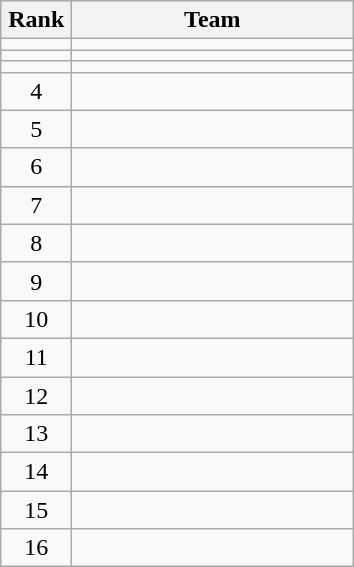<table class="wikitable" style="text-align: center;">
<tr>
<th width=40>Rank</th>
<th width=180>Team</th>
</tr>
<tr>
<td></td>
<td align=left></td>
</tr>
<tr>
<td></td>
<td align=left></td>
</tr>
<tr>
<td></td>
<td align=left></td>
</tr>
<tr>
<td>4</td>
<td align=left></td>
</tr>
<tr>
<td>5</td>
<td align=left></td>
</tr>
<tr>
<td>6</td>
<td align=left></td>
</tr>
<tr>
<td>7</td>
<td align=left></td>
</tr>
<tr>
<td>8</td>
<td align=left></td>
</tr>
<tr>
<td>9</td>
<td align=left></td>
</tr>
<tr>
<td>10</td>
<td align=left></td>
</tr>
<tr>
<td>11</td>
<td align=left></td>
</tr>
<tr>
<td>12</td>
<td align=left></td>
</tr>
<tr>
<td>13</td>
<td align=left></td>
</tr>
<tr>
<td>14</td>
<td align=left></td>
</tr>
<tr>
<td>15</td>
<td align=left></td>
</tr>
<tr>
<td>16</td>
<td align=left></td>
</tr>
</table>
